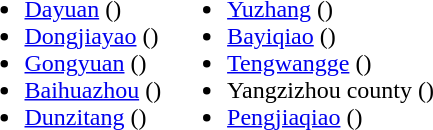<table>
<tr>
<td valign="top"><br><ul><li><a href='#'>Dayuan</a> ()</li><li><a href='#'>Dongjiayao</a> ()</li><li><a href='#'>Gongyuan</a> ()</li><li><a href='#'>Baihuazhou</a> ()</li><li><a href='#'>Dunzitang</a> ()</li></ul></td>
<td valign="top"><br><ul><li><a href='#'>Yuzhang</a> ()</li><li><a href='#'>Bayiqiao</a> ()</li><li><a href='#'>Tengwangge</a> ()</li><li>Yangzizhou county ()</li><li><a href='#'>Pengjiaqiao</a> ()</li></ul></td>
</tr>
</table>
